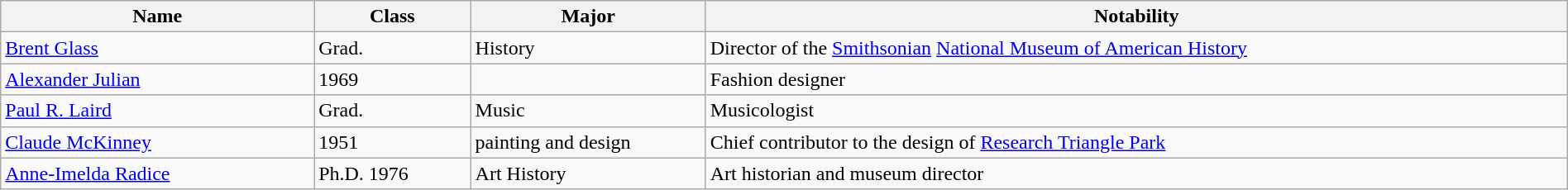<table class="wikitable" width="100%">
<tr>
<th width="20%">Name</th>
<th width="10%">Class</th>
<th width="15%">Major</th>
<th width="55%">Notability</th>
</tr>
<tr>
<td><a href='#'>Brent Glass</a></td>
<td>Grad.</td>
<td>History</td>
<td>Director of the <a href='#'>Smithsonian</a> <a href='#'>National Museum of American History</a></td>
</tr>
<tr>
<td><a href='#'>Alexander Julian</a></td>
<td>1969</td>
<td></td>
<td>Fashion designer</td>
</tr>
<tr>
<td><a href='#'>Paul R. Laird</a></td>
<td>Grad.</td>
<td>Music</td>
<td>Musicologist</td>
</tr>
<tr>
<td><a href='#'>Claude McKinney</a></td>
<td>1951</td>
<td>painting and design</td>
<td>Chief contributor to the design of <a href='#'>Research Triangle Park</a></td>
</tr>
<tr>
<td><a href='#'>Anne-Imelda Radice</a></td>
<td>Ph.D. 1976</td>
<td>Art History</td>
<td>Art historian and museum director</td>
</tr>
</table>
